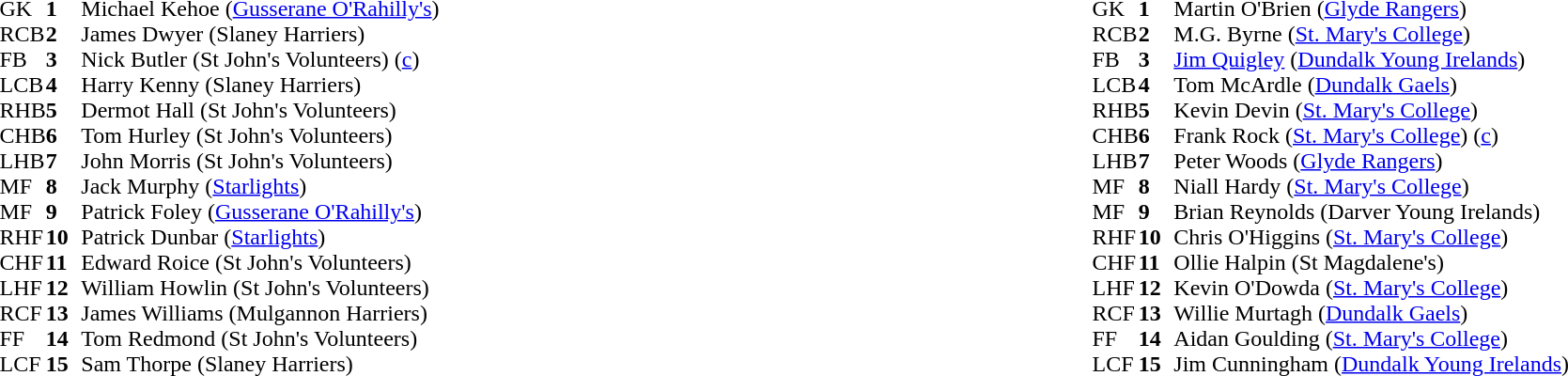<table style="width:100%;">
<tr>
<td style="vertical-align:top; width:50%"><br><table cellspacing="0" cellpadding="0">
<tr>
<th width="25"></th>
<th width="25"></th>
</tr>
<tr>
<td>GK</td>
<td><strong>1</strong></td>
<td>Michael Kehoe (<a href='#'>Gusserane O'Rahilly's</a>)</td>
</tr>
<tr>
<td>RCB</td>
<td><strong>2</strong></td>
<td>James Dwyer (Slaney Harriers)</td>
</tr>
<tr>
<td>FB</td>
<td><strong>3</strong></td>
<td>Nick Butler (St John's Volunteers) (<a href='#'>c</a>)</td>
</tr>
<tr>
<td>LCB</td>
<td><strong>4</strong></td>
<td>Harry Kenny (Slaney Harriers)</td>
</tr>
<tr>
<td>RHB</td>
<td><strong>5</strong></td>
<td>Dermot Hall (St John's Volunteers)</td>
</tr>
<tr>
<td>CHB</td>
<td><strong>6</strong></td>
<td>Tom Hurley (St John's Volunteers)</td>
</tr>
<tr>
<td>LHB</td>
<td><strong>7</strong></td>
<td>John Morris (St John's Volunteers)</td>
</tr>
<tr>
<td>MF</td>
<td><strong>8</strong></td>
<td>Jack Murphy (<a href='#'>Starlights</a>)</td>
</tr>
<tr>
<td>MF</td>
<td><strong>9</strong></td>
<td>Patrick Foley (<a href='#'>Gusserane O'Rahilly's</a>)</td>
</tr>
<tr>
<td>RHF</td>
<td><strong>10</strong></td>
<td>Patrick Dunbar (<a href='#'>Starlights</a>)</td>
</tr>
<tr>
<td>CHF</td>
<td><strong>11</strong></td>
<td>Edward Roice (St John's Volunteers)</td>
</tr>
<tr>
<td>LHF</td>
<td><strong>12</strong></td>
<td>William Howlin (St John's Volunteers)</td>
</tr>
<tr>
<td>RCF</td>
<td><strong>13</strong></td>
<td>James Williams (Mulgannon Harriers)</td>
</tr>
<tr>
<td>FF</td>
<td><strong>14</strong></td>
<td>Tom Redmond (St John's Volunteers)</td>
</tr>
<tr>
<td>LCF</td>
<td><strong>15</strong></td>
<td>Sam Thorpe (Slaney Harriers)</td>
</tr>
<tr>
</tr>
</table>
</td>
<td style="vertical-align:top; width:50%"><br><table cellspacing="0" cellpadding="0" style="margin:auto">
<tr>
<th width="25"></th>
<th width="25"></th>
</tr>
<tr>
<td>GK</td>
<td><strong>1</strong></td>
<td>Martin O'Brien (<a href='#'>Glyde Rangers</a>)</td>
</tr>
<tr>
<td>RCB</td>
<td><strong>2</strong></td>
<td>M.G. Byrne (<a href='#'>St. Mary's College</a>)</td>
</tr>
<tr>
<td>FB</td>
<td><strong>3</strong></td>
<td><a href='#'>Jim Quigley</a> (<a href='#'>Dundalk Young Irelands</a>)</td>
</tr>
<tr>
<td>LCB</td>
<td><strong>4</strong></td>
<td>Tom McArdle (<a href='#'>Dundalk Gaels</a>)</td>
</tr>
<tr>
<td>RHB</td>
<td><strong>5</strong></td>
<td>Kevin Devin (<a href='#'>St. Mary's College</a>)</td>
</tr>
<tr>
<td>CHB</td>
<td><strong>6</strong></td>
<td>Frank Rock (<a href='#'>St. Mary's College</a>) (<a href='#'>c</a>)</td>
</tr>
<tr>
<td>LHB</td>
<td><strong>7</strong></td>
<td>Peter Woods (<a href='#'>Glyde Rangers</a>)</td>
</tr>
<tr>
<td>MF</td>
<td><strong>8</strong></td>
<td>Niall Hardy (<a href='#'>St. Mary's College</a>)</td>
</tr>
<tr>
<td>MF</td>
<td><strong>9</strong></td>
<td>Brian Reynolds (Darver Young Irelands)</td>
</tr>
<tr>
<td>RHF</td>
<td><strong>10</strong></td>
<td>Chris O'Higgins (<a href='#'>St. Mary's College</a>)</td>
</tr>
<tr>
<td>CHF</td>
<td><strong>11</strong></td>
<td>Ollie Halpin (St Magdalene's)</td>
</tr>
<tr>
<td>LHF</td>
<td><strong>12</strong></td>
<td>Kevin O'Dowda (<a href='#'>St. Mary's College</a>)</td>
</tr>
<tr>
<td>RCF</td>
<td><strong>13</strong></td>
<td>Willie Murtagh (<a href='#'>Dundalk Gaels</a>)</td>
</tr>
<tr>
<td>FF</td>
<td><strong>14</strong></td>
<td>Aidan Goulding (<a href='#'>St. Mary's College</a>)</td>
</tr>
<tr>
<td>LCF</td>
<td><strong>15</strong></td>
<td>Jim Cunningham (<a href='#'>Dundalk Young Irelands</a>)</td>
</tr>
<tr>
</tr>
</table>
</td>
</tr>
<tr>
</tr>
</table>
